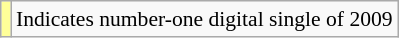<table class="wikitable" style="font-size:90%;">
<tr>
<td style="background-color:#FFFF99"></td>
<td>Indicates number-one digital single of 2009</td>
</tr>
</table>
